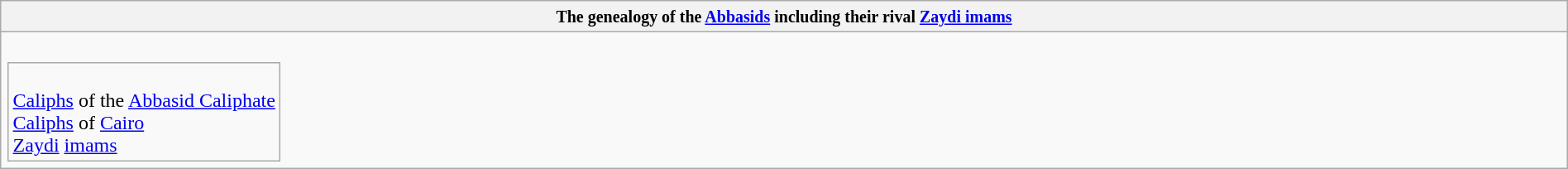<table class="wikitable collapsible collapsed" border="1" style="width:100%; text-align:center;">
<tr>
<th><small>The genealogy of the <a href='#'>Abbasids</a> including their rival <a href='#'>Zaydi imams</a> </small></th>
</tr>
<tr>
<td><br><table - style="vertical-align:top">
<tr>
<td colspan=100% style="text-align:left"><br> <a href='#'>Caliphs</a> of the <a href='#'>Abbasid Caliphate</a><br>
 <a href='#'>Caliphs</a> of <a href='#'>Cairo</a><br>
 <a href='#'>Zaydi</a> <a href='#'>imams</a></td>
</tr>
</table>





































































</td>
</tr>
</table>
